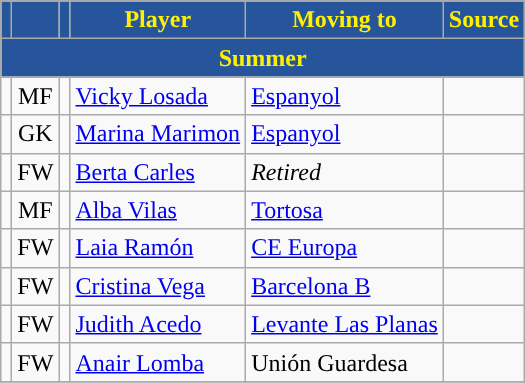<table class="wikitable plainrowheaders sortable" style="text-align:center">
<tr>
<th style="background:#26559B; color:#FFF000; "></th>
<th style="background:#26559B; color:#FFF000; "></th>
<th style="background:#26559B; color:#FFF000; "></th>
<th style="background:#26559B; color:#FFF000; ">Player</th>
<th style="background:#26559B; color:#FFF000; ">Moving to</th>
<th style="background:#26559B; color:#FFF000; ">Source</th>
</tr>
<tr>
<th colspan="6" style="background:#26559B; color:#FFF000; ">Summer</th>
</tr>
<tr>
<td></td>
<td>MF</td>
<td></td>
<td align="left"><a href='#'>Vicky Losada</a></td>
<td align="left"><a href='#'>Espanyol</a></td>
<td></td>
</tr>
<tr>
<td></td>
<td>GK</td>
<td></td>
<td align="left"><a href='#'>Marina Marimon</a></td>
<td align="left"><a href='#'>Espanyol</a></td>
<td></td>
</tr>
<tr>
<td></td>
<td>FW</td>
<td></td>
<td align="left"><a href='#'>Berta Carles</a></td>
<td align="left"><em>Retired</em></td>
<td></td>
</tr>
<tr>
<td></td>
<td>MF</td>
<td></td>
<td align="left"><a href='#'>Alba Vilas</a></td>
<td align="left"><a href='#'>Tortosa</a></td>
<td></td>
</tr>
<tr>
<td></td>
<td>FW</td>
<td></td>
<td align="left"><a href='#'>Laia Ramón</a></td>
<td align="left"><a href='#'>CE Europa</a></td>
<td></td>
</tr>
<tr>
<td></td>
<td>FW</td>
<td></td>
<td align="left"><a href='#'>Cristina Vega</a></td>
<td align="left"><a href='#'>Barcelona B</a></td>
<td></td>
</tr>
<tr>
<td></td>
<td>FW</td>
<td></td>
<td align="left"><a href='#'>Judith Acedo</a></td>
<td align="left"><a href='#'>Levante Las Planas</a></td>
<td></td>
</tr>
<tr>
<td></td>
<td>FW</td>
<td></td>
<td align="left"><a href='#'>Anair Lomba</a></td>
<td align="left">Unión Guardesa</td>
<td></td>
</tr>
<tr>
</tr>
</table>
